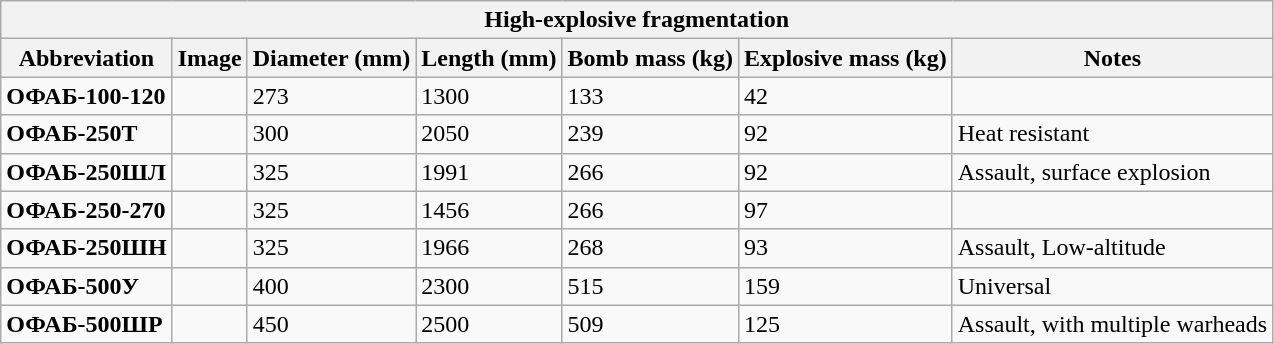<table class="wikitable">
<tr>
<th colspan="7">High-explosive fragmentation</th>
</tr>
<tr>
<th>Abbreviation</th>
<th>Image</th>
<th><strong>Diameter (mm)</strong></th>
<th><strong>Length (mm)</strong></th>
<th><strong>Bomb mass (kg)</strong></th>
<th><strong>Explosive mass (kg)</strong></th>
<th><strong>Notes</strong></th>
</tr>
<tr>
<td><strong>ОФАБ-100-120</strong></td>
<td></td>
<td>273</td>
<td>1300</td>
<td>133</td>
<td>42</td>
<td></td>
</tr>
<tr>
<td><strong>ОФАБ-250Т</strong></td>
<td></td>
<td>300</td>
<td>2050</td>
<td>239</td>
<td>92</td>
<td> Heat resistant</td>
</tr>
<tr>
<td><strong>ОФАБ-250ШЛ</strong></td>
<td></td>
<td>325</td>
<td>1991</td>
<td>266</td>
<td>92</td>
<td> Assault, surface explosion</td>
</tr>
<tr>
<td><strong>ОФАБ-250-270</strong></td>
<td></td>
<td>325</td>
<td>1456</td>
<td>266</td>
<td>97</td>
<td></td>
</tr>
<tr>
<td><strong>ОФАБ-250ШН</strong></td>
<td></td>
<td>325</td>
<td>1966</td>
<td>268</td>
<td>93</td>
<td> Assault, Low-altitude</td>
</tr>
<tr>
<td><strong>ОФАБ-500У</strong></td>
<td></td>
<td>400</td>
<td>2300</td>
<td>515</td>
<td>159</td>
<td> Universal</td>
</tr>
<tr>
<td><strong>ОФАБ-500ШР</strong></td>
<td></td>
<td>450</td>
<td>2500</td>
<td>509</td>
<td>125</td>
<td> Assault, with multiple warheads</td>
</tr>
</table>
